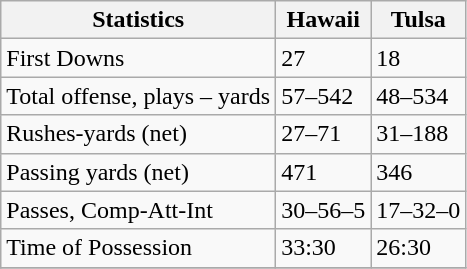<table class="wikitable">
<tr>
<th>Statistics</th>
<th>Hawaii</th>
<th>Tulsa</th>
</tr>
<tr>
<td>First Downs</td>
<td>27</td>
<td>18</td>
</tr>
<tr>
<td>Total offense, plays – yards</td>
<td>57–542</td>
<td>48–534</td>
</tr>
<tr>
<td>Rushes-yards (net)</td>
<td>27–71</td>
<td>31–188</td>
</tr>
<tr>
<td>Passing yards (net)</td>
<td>471</td>
<td>346</td>
</tr>
<tr>
<td>Passes, Comp-Att-Int</td>
<td>30–56–5</td>
<td>17–32–0</td>
</tr>
<tr>
<td>Time of Possession</td>
<td>33:30</td>
<td>26:30</td>
</tr>
<tr>
</tr>
</table>
